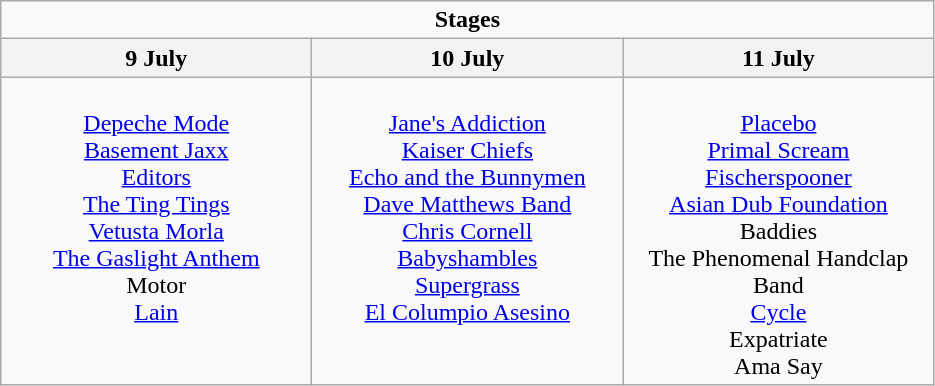<table class="wikitable">
<tr>
<td colspan="4" align="center"><strong>Stages</strong></td>
</tr>
<tr>
<th>9 July</th>
<th>10 July</th>
<th>11 July</th>
</tr>
<tr>
<td valign="top" align="center" width=200><br><a href='#'>Depeche Mode</a><br> <a href='#'>Basement Jaxx</a><br> <a href='#'>Editors</a><br> <a href='#'>The Ting Tings</a><br> <a href='#'>Vetusta Morla</a><br> <a href='#'>The Gaslight Anthem</a><br> Motor<br> <a href='#'>Lain</a></td>
<td valign="top" align="center" width=200><br><a href='#'>Jane's Addiction</a><br> <a href='#'>Kaiser Chiefs</a><br> <a href='#'>Echo and the Bunnymen</a><br> <a href='#'>Dave Matthews Band</a><br> <a href='#'>Chris Cornell</a><br> <a href='#'>Babyshambles</a><br> <a href='#'>Supergrass</a><br> <a href='#'>El Columpio Asesino</a></td>
<td valign="top" align="center" width=200><br><a href='#'>Placebo</a><br> <a href='#'>Primal Scream</a><br> <a href='#'>Fischerspooner</a><br> <a href='#'>Asian Dub Foundation</a><br> Baddies<br> The Phenomenal Handclap Band<br> <a href='#'>Cycle</a><br> Expatriate<br> Ama Say</td>
</tr>
</table>
